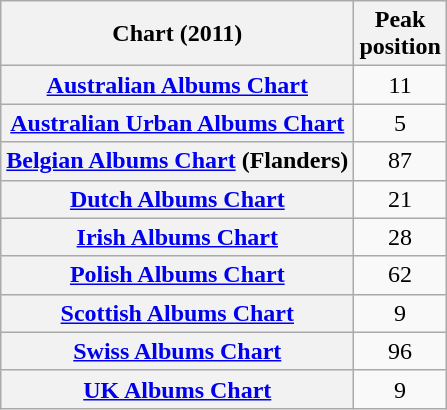<table class="wikitable sortable plainrowheaders">
<tr>
<th>Chart (2011)</th>
<th>Peak<br>position</th>
</tr>
<tr>
<th scope="row"><a href='#'>Australian Albums Chart</a></th>
<td style="text-align:center;">11</td>
</tr>
<tr>
<th scope="row"><a href='#'>Australian Urban Albums Chart</a></th>
<td style="text-align:center;">5</td>
</tr>
<tr>
<th scope="row"><a href='#'>Belgian Albums Chart</a> (Flanders)</th>
<td align="center">87</td>
</tr>
<tr>
<th scope="row"><a href='#'>Dutch Albums Chart</a></th>
<td style="text-align:center;">21</td>
</tr>
<tr>
<th scope="row"><a href='#'>Irish Albums Chart</a></th>
<td style="text-align:center;">28</td>
</tr>
<tr>
<th scope="row"><a href='#'>Polish Albums Chart</a></th>
<td style="text-align:center;">62</td>
</tr>
<tr>
<th scope="row"><a href='#'>Scottish Albums Chart</a></th>
<td style="text-align:center;">9</td>
</tr>
<tr>
<th scope="row"><a href='#'>Swiss Albums Chart</a></th>
<td style="text-align:center;">96</td>
</tr>
<tr>
<th scope="row"><a href='#'>UK Albums Chart</a></th>
<td style="text-align:center;">9</td>
</tr>
</table>
